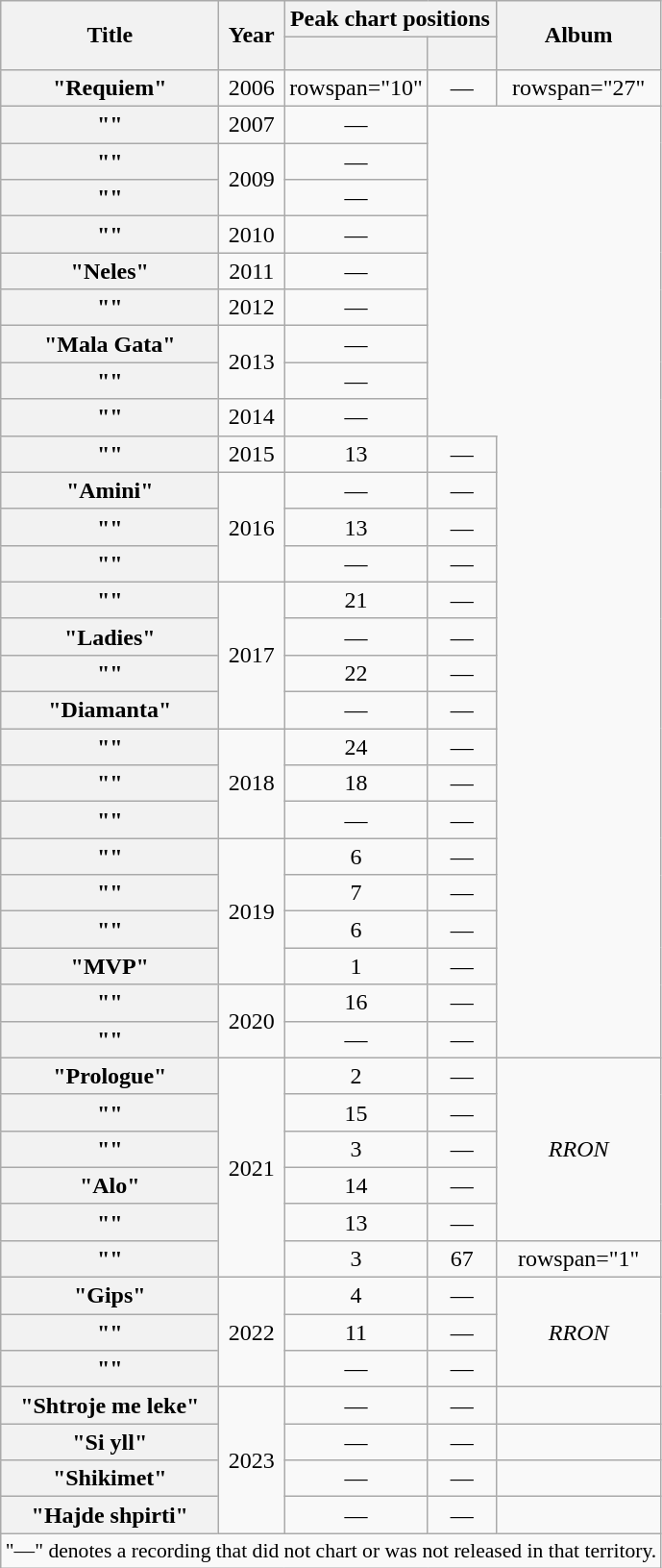<table class="wikitable plainrowheaders" style="text-align:center;">
<tr>
<th scope="col" rowspan="2">Title</th>
<th scope="col" rowspan="2">Year</th>
<th scope="col" colspan="2">Peak chart positions</th>
<th scope="col" rowspan="2">Album</th>
</tr>
<tr>
<th style="width:3em; font-size:85%;"><a href='#'></a><br></th>
<th style="width:3em; font-size:85%;"><a href='#'></a><br></th>
</tr>
<tr>
<th scope="row">"Requiem"<br></th>
<td>2006</td>
<td>rowspan="10" </td>
<td>—</td>
<td>rowspan="27" </td>
</tr>
<tr>
<th scope="row">""</th>
<td>2007</td>
<td>—</td>
</tr>
<tr>
<th scope="row">""</th>
<td rowspan="2">2009</td>
<td>—</td>
</tr>
<tr>
<th scope="row">""</th>
<td>—</td>
</tr>
<tr>
<th scope="row">""</th>
<td>2010</td>
<td>—</td>
</tr>
<tr>
<th scope="row">"Neles"<br></th>
<td>2011</td>
<td>—</td>
</tr>
<tr>
<th scope="row">""</th>
<td>2012</td>
<td>—</td>
</tr>
<tr>
<th scope="row">"Mala Gata"</th>
<td rowspan="2">2013</td>
<td>—</td>
</tr>
<tr>
<th scope="row">""</th>
<td>—</td>
</tr>
<tr>
<th scope="row">""<br></th>
<td>2014</td>
<td>—</td>
</tr>
<tr>
<th scope="row">""</th>
<td>2015</td>
<td>13</td>
<td>—</td>
</tr>
<tr>
<th scope="row">"Amini"</th>
<td rowspan="3">2016</td>
<td>—</td>
<td>—</td>
</tr>
<tr>
<th scope="row">""</th>
<td>13</td>
<td>—</td>
</tr>
<tr>
<th scope="row">""<br></th>
<td>—</td>
<td>—</td>
</tr>
<tr>
<th scope="row">""</th>
<td rowspan="4">2017</td>
<td>21</td>
<td>—</td>
</tr>
<tr>
<th scope="row">"Ladies"</th>
<td>—</td>
<td>—</td>
</tr>
<tr>
<th scope="row">""<br></th>
<td>22</td>
<td>—</td>
</tr>
<tr>
<th scope="row">"Diamanta"<br></th>
<td>—</td>
<td>—</td>
</tr>
<tr>
<th scope="row">""</th>
<td rowspan="3">2018</td>
<td>24</td>
<td>—</td>
</tr>
<tr>
<th scope="row">""</th>
<td>18</td>
<td>—</td>
</tr>
<tr>
<th scope="row">""</th>
<td>—</td>
<td>—</td>
</tr>
<tr>
<th scope="row">""</th>
<td rowspan="4">2019</td>
<td>6</td>
<td>—</td>
</tr>
<tr>
<th scope="row">""<br></th>
<td>7</td>
<td>—</td>
</tr>
<tr>
<th scope="row">""</th>
<td>6</td>
<td>—</td>
</tr>
<tr>
<th scope="row">"MVP"</th>
<td>1</td>
<td>—</td>
</tr>
<tr>
<th scope="row">""</th>
<td rowspan="2">2020</td>
<td>16</td>
<td>—</td>
</tr>
<tr>
<th scope="row">""</th>
<td>—</td>
<td>—</td>
</tr>
<tr>
<th scope="row">"Prologue"</th>
<td rowspan="6">2021</td>
<td>2</td>
<td>—</td>
<td rowspan="5"><em>RRON</em></td>
</tr>
<tr>
<th scope="row">""</th>
<td>15</td>
<td>—</td>
</tr>
<tr>
<th scope="row">""</th>
<td>3</td>
<td>—</td>
</tr>
<tr>
<th scope="row">"Alo"<br></th>
<td>14</td>
<td>—</td>
</tr>
<tr>
<th scope="row">""<br></th>
<td>13</td>
<td>—</td>
</tr>
<tr>
<th scope="row">""</th>
<td>3</td>
<td>67</td>
<td>rowspan="1" </td>
</tr>
<tr>
<th scope="row">"Gips"<br></th>
<td rowspan="3">2022</td>
<td>4</td>
<td>—</td>
<td rowspan="3"><em>RRON</em></td>
</tr>
<tr>
<th scope="row">""</th>
<td>11</td>
<td>—</td>
</tr>
<tr>
<th scope="row">""</th>
<td>—</td>
<td>—</td>
</tr>
<tr>
<th scope="row">"Shtroje me leke"</th>
<td rowspan="4">2023</td>
<td>—</td>
<td>—</td>
<td></td>
</tr>
<tr>
<th scope="row">"Si yll"</th>
<td>—</td>
<td>—</td>
<td></td>
</tr>
<tr>
<th scope="row">"Shikimet"</th>
<td>—</td>
<td>—</td>
<td></td>
</tr>
<tr>
<th scope="row">"Hajde shpirti"</th>
<td>—</td>
<td>—</td>
<td></td>
</tr>
<tr>
<td colspan="11" style="font-size:90%">"—" denotes a recording that did not chart or was not released in that territory.</td>
</tr>
</table>
